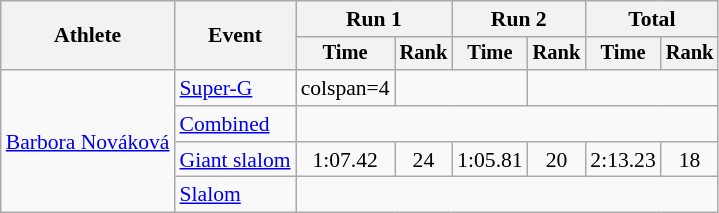<table class="wikitable" style="font-size:90%">
<tr>
<th rowspan=2>Athlete</th>
<th rowspan=2>Event</th>
<th colspan=2>Run 1</th>
<th colspan=2>Run 2</th>
<th colspan=2>Total</th>
</tr>
<tr style="font-size:95%">
<th>Time</th>
<th>Rank</th>
<th>Time</th>
<th>Rank</th>
<th>Time</th>
<th>Rank</th>
</tr>
<tr align=center>
<td align="left" rowspan="4"><a href='#'>Barbora Nováková</a></td>
<td align="left"><a href='#'>Super-G</a></td>
<td>colspan=4</td>
<td colspan=2></td>
</tr>
<tr align=center>
<td align="left"><a href='#'>Combined</a></td>
<td colspan=6></td>
</tr>
<tr align=center>
<td align="left"><a href='#'>Giant slalom</a></td>
<td>1:07.42</td>
<td>24</td>
<td>1:05.81</td>
<td>20</td>
<td>2:13.23</td>
<td>18</td>
</tr>
<tr align=center>
<td align="left"><a href='#'>Slalom</a></td>
<td colspan=6></td>
</tr>
</table>
